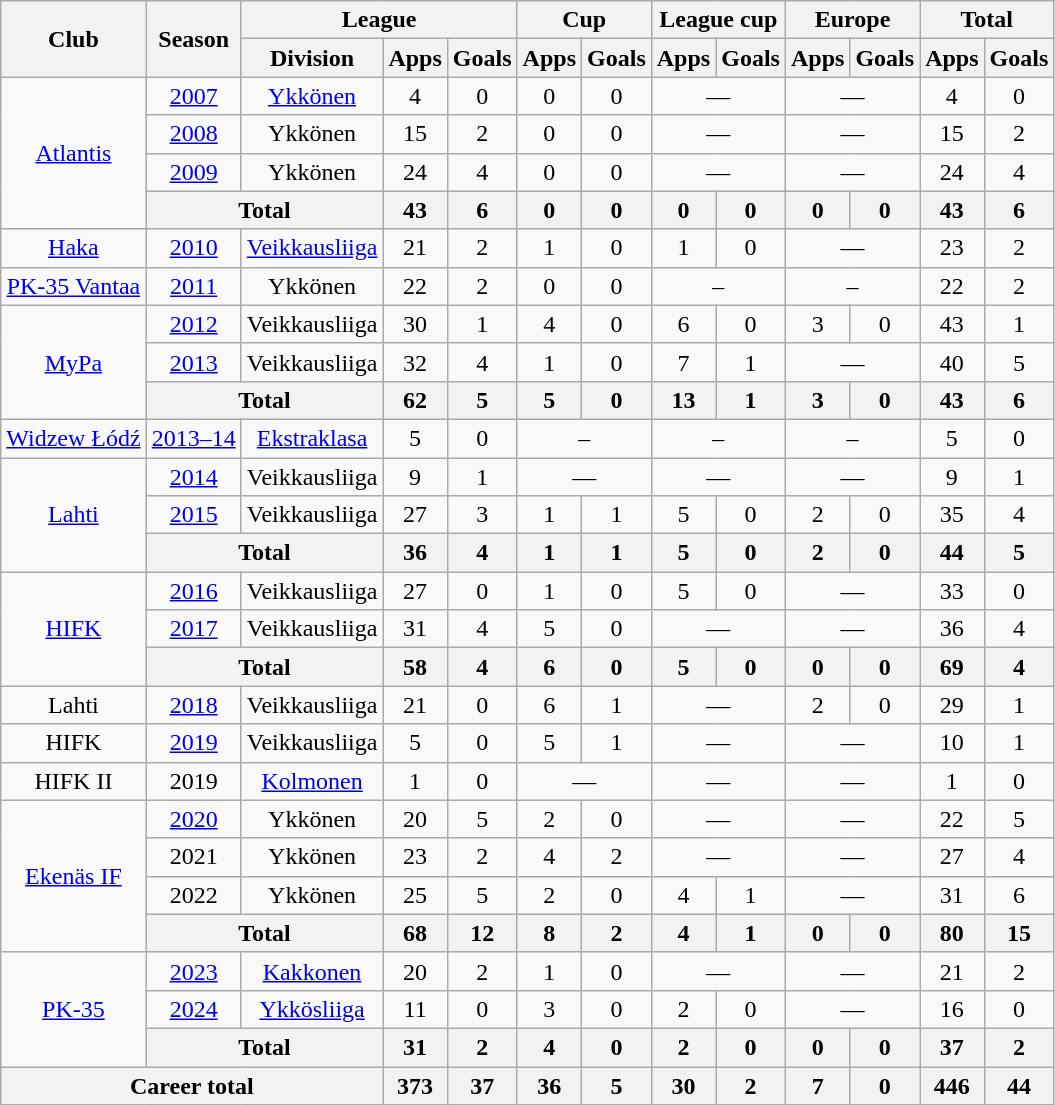<table class="wikitable" style="text-align:center">
<tr>
<th rowspan="2">Club</th>
<th rowspan="2">Season</th>
<th colspan="3">League</th>
<th colspan="2">Cup</th>
<th colspan="2">League cup</th>
<th colspan="2">Europe</th>
<th colspan="2">Total</th>
</tr>
<tr>
<th>Division</th>
<th>Apps</th>
<th>Goals</th>
<th>Apps</th>
<th>Goals</th>
<th>Apps</th>
<th>Goals</th>
<th>Apps</th>
<th>Goals</th>
<th>Apps</th>
<th>Goals</th>
</tr>
<tr>
<td rowspan=4><a href='#'>Atlantis</a></td>
<td><a href='#'>2007</a></td>
<td><a href='#'>Ykkönen</a></td>
<td>4</td>
<td>0</td>
<td>0</td>
<td>0</td>
<td colspan=2>—</td>
<td colspan=2>—</td>
<td>4</td>
<td>0</td>
</tr>
<tr>
<td><a href='#'>2008</a></td>
<td>Ykkönen</td>
<td>15</td>
<td>2</td>
<td>0</td>
<td>0</td>
<td colspan=2>—</td>
<td colspan=2>—</td>
<td>15</td>
<td>2</td>
</tr>
<tr>
<td><a href='#'>2009</a></td>
<td>Ykkönen</td>
<td>24</td>
<td>4</td>
<td>0</td>
<td>0</td>
<td colspan=2>—</td>
<td colspan=2>—</td>
<td>24</td>
<td>4</td>
</tr>
<tr>
<th colspan="2">Total</th>
<th>43</th>
<th>6</th>
<th>0</th>
<th>0</th>
<th>0</th>
<th>0</th>
<th>0</th>
<th>0</th>
<th>43</th>
<th>6</th>
</tr>
<tr>
<td><a href='#'>Haka</a></td>
<td><a href='#'>2010</a></td>
<td><a href='#'>Veikkausliiga</a></td>
<td>21</td>
<td>2</td>
<td>1</td>
<td>0</td>
<td>1</td>
<td>0</td>
<td colspan=2>—</td>
<td>23</td>
<td>2</td>
</tr>
<tr>
<td><a href='#'>PK-35 Vantaa</a></td>
<td><a href='#'>2011</a></td>
<td>Ykkönen</td>
<td>22</td>
<td>2</td>
<td>0</td>
<td>0</td>
<td colspan=2>–</td>
<td colspan=2>–</td>
<td>22</td>
<td>2</td>
</tr>
<tr>
<td rowspan=3><a href='#'>MyPa</a></td>
<td><a href='#'>2012</a></td>
<td>Veikkausliiga</td>
<td>30</td>
<td>1</td>
<td>4</td>
<td>0</td>
<td>6</td>
<td>0</td>
<td>3</td>
<td>0</td>
<td>43</td>
<td>1</td>
</tr>
<tr>
<td><a href='#'>2013</a></td>
<td>Veikkausliiga</td>
<td>32</td>
<td>4</td>
<td>1</td>
<td>0</td>
<td>7</td>
<td>1</td>
<td colspan=2>—</td>
<td>40</td>
<td>5</td>
</tr>
<tr>
<th colspan="2">Total</th>
<th>62</th>
<th>5</th>
<th>5</th>
<th>0</th>
<th>13</th>
<th>1</th>
<th>3</th>
<th>0</th>
<th>43</th>
<th>6</th>
</tr>
<tr>
<td><a href='#'>Widzew Łódź</a></td>
<td><a href='#'>2013–14</a></td>
<td><a href='#'>Ekstraklasa</a></td>
<td>5</td>
<td>0</td>
<td colspan=2>–</td>
<td colspan=2>–</td>
<td colspan=2>–</td>
<td>5</td>
<td>0</td>
</tr>
<tr>
<td rowspan=3><a href='#'>Lahti</a></td>
<td><a href='#'>2014</a></td>
<td>Veikkausliiga</td>
<td>9</td>
<td>1</td>
<td colspan=2>—</td>
<td colspan=2>—</td>
<td colspan=2>—</td>
<td>9</td>
<td>1</td>
</tr>
<tr>
<td><a href='#'>2015</a></td>
<td>Veikkausliiga</td>
<td>27</td>
<td>3</td>
<td>1</td>
<td>1</td>
<td>5</td>
<td>0</td>
<td>2</td>
<td>0</td>
<td>35</td>
<td>4</td>
</tr>
<tr>
<th colspan="2">Total</th>
<th>36</th>
<th>4</th>
<th>1</th>
<th>1</th>
<th>5</th>
<th>0</th>
<th>2</th>
<th>0</th>
<th>44</th>
<th>5</th>
</tr>
<tr>
<td rowspan=3><a href='#'>HIFK</a></td>
<td><a href='#'>2016</a></td>
<td>Veikkausliiga</td>
<td>27</td>
<td>0</td>
<td>1</td>
<td>0</td>
<td>5</td>
<td>0</td>
<td colspan=2>—</td>
<td>33</td>
<td>0</td>
</tr>
<tr>
<td><a href='#'>2017</a></td>
<td>Veikkausliiga</td>
<td>31</td>
<td>4</td>
<td>5</td>
<td>0</td>
<td colspan=2>—</td>
<td colspan=2>—</td>
<td>36</td>
<td>4</td>
</tr>
<tr>
<th colspan="2">Total</th>
<th>58</th>
<th>4</th>
<th>6</th>
<th>0</th>
<th>5</th>
<th>0</th>
<th>0</th>
<th>0</th>
<th>69</th>
<th>4</th>
</tr>
<tr>
<td>Lahti</td>
<td><a href='#'>2018</a></td>
<td>Veikkausliiga</td>
<td>21</td>
<td>0</td>
<td>6</td>
<td>1</td>
<td colspan=2>—</td>
<td>2</td>
<td>0</td>
<td>29</td>
<td>1</td>
</tr>
<tr>
<td>HIFK</td>
<td><a href='#'>2019</a></td>
<td>Veikkausliiga</td>
<td>5</td>
<td>0</td>
<td>5</td>
<td>1</td>
<td colspan=2>—</td>
<td colspan=2>—</td>
<td>10</td>
<td>1</td>
</tr>
<tr>
<td>HIFK II</td>
<td>2019</td>
<td><a href='#'>Kolmonen</a></td>
<td>1</td>
<td>0</td>
<td colspan=2>—</td>
<td colspan=2>—</td>
<td colspan=2>—</td>
<td>1</td>
<td>0</td>
</tr>
<tr>
<td rowspan=4><a href='#'>Ekenäs IF</a></td>
<td><a href='#'>2020</a></td>
<td>Ykkönen</td>
<td>20</td>
<td>5</td>
<td>2</td>
<td>0</td>
<td colspan=2>—</td>
<td colspan=2>—</td>
<td>22</td>
<td>5</td>
</tr>
<tr>
<td>2021</td>
<td>Ykkönen</td>
<td>23</td>
<td>2</td>
<td>4</td>
<td>2</td>
<td colspan=2>—</td>
<td colspan=2>—</td>
<td>27</td>
<td>4</td>
</tr>
<tr>
<td>2022</td>
<td>Ykkönen</td>
<td>25</td>
<td>5</td>
<td>2</td>
<td>0</td>
<td>4</td>
<td>1</td>
<td colspan=2>—</td>
<td>31</td>
<td>6</td>
</tr>
<tr>
<th colspan="2">Total</th>
<th>68</th>
<th>12</th>
<th>8</th>
<th>2</th>
<th>4</th>
<th>1</th>
<th>0</th>
<th>0</th>
<th>80</th>
<th>15</th>
</tr>
<tr>
<td rowspan=3><a href='#'>PK-35</a></td>
<td><a href='#'>2023</a></td>
<td><a href='#'>Kakkonen</a></td>
<td>20</td>
<td>2</td>
<td>1</td>
<td>0</td>
<td colspan=2>—</td>
<td colspan=2>—</td>
<td>21</td>
<td>2</td>
</tr>
<tr>
<td><a href='#'>2024</a></td>
<td><a href='#'>Ykkösliiga</a></td>
<td>11</td>
<td>0</td>
<td>3</td>
<td>0</td>
<td>2</td>
<td>0</td>
<td colspan=2>—</td>
<td>16</td>
<td>0</td>
</tr>
<tr>
<th colspan="2">Total</th>
<th>31</th>
<th>2</th>
<th>4</th>
<th>0</th>
<th>2</th>
<th>0</th>
<th>0</th>
<th>0</th>
<th>37</th>
<th>2</th>
</tr>
<tr>
<th colspan="3">Career total</th>
<th>373</th>
<th>37</th>
<th>36</th>
<th>5</th>
<th>30</th>
<th>2</th>
<th>7</th>
<th>0</th>
<th>446</th>
<th>44</th>
</tr>
</table>
